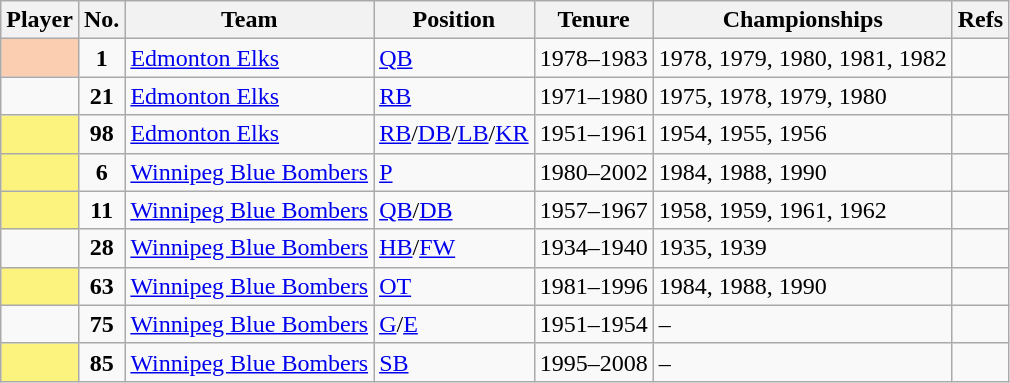<table class="wikitable sortable">
<tr>
<th scope="col">Player</th>
<th scope="col">No.</th>
<th scope="col">Team</th>
<th scope="col">Position</th>
<th scope="col">Tenure</th>
<th scope="col">Championships</th>
<th class="unsortable" scope="col">Refs</th>
</tr>
<tr>
<td style="background:#FBCEB1;"></td>
<td align="center"><strong>1</strong></td>
<td><a href='#'>Edmonton Elks</a></td>
<td><a href='#'>QB</a></td>
<td>1978–1983</td>
<td>1978, 1979, 1980, 1981, 1982</td>
<td></td>
</tr>
<tr>
<td></td>
<td align="center"><strong>21</strong></td>
<td><a href='#'>Edmonton Elks</a></td>
<td><a href='#'>RB</a></td>
<td>1971–1980</td>
<td>1975, 1978, 1979, 1980</td>
<td></td>
</tr>
<tr>
<td style="background:#FCF27E;"></td>
<td align="center"><strong>98</strong></td>
<td><a href='#'>Edmonton Elks</a></td>
<td><a href='#'>RB</a>/<a href='#'>DB</a>/<a href='#'>LB</a>/<a href='#'>KR</a></td>
<td>1951–1961</td>
<td>1954, 1955, 1956</td>
<td></td>
</tr>
<tr>
<td style="background:#FCF27E;"></td>
<td align="center"><strong>6</strong></td>
<td><a href='#'>Winnipeg Blue Bombers</a></td>
<td><a href='#'>P</a></td>
<td>1980–2002</td>
<td>1984, 1988, 1990</td>
<td></td>
</tr>
<tr>
<td style="background:#FCF27E;"></td>
<td align="center"><strong>11</strong></td>
<td><a href='#'>Winnipeg Blue Bombers</a></td>
<td><a href='#'>QB</a>/<a href='#'>DB</a></td>
<td>1957–1967</td>
<td>1958, 1959, 1961, 1962</td>
<td></td>
</tr>
<tr>
<td></td>
<td align="center"><strong>28</strong></td>
<td><a href='#'>Winnipeg Blue Bombers</a></td>
<td><a href='#'>HB</a>/<a href='#'>FW</a></td>
<td>1934–1940</td>
<td>1935, 1939</td>
<td></td>
</tr>
<tr>
<td style="background:#FCF27E;"></td>
<td align="center"><strong>63</strong></td>
<td><a href='#'>Winnipeg Blue Bombers</a></td>
<td><a href='#'>OT</a></td>
<td>1981–1996</td>
<td>1984, 1988, 1990</td>
<td></td>
</tr>
<tr>
<td></td>
<td align="center"><strong>75</strong></td>
<td><a href='#'>Winnipeg Blue Bombers</a></td>
<td><a href='#'>G</a>/<a href='#'>E</a></td>
<td>1951–1954</td>
<td>–</td>
<td></td>
</tr>
<tr>
<td style="background:#FCF27E;"></td>
<td align="center"><strong>85</strong></td>
<td><a href='#'>Winnipeg Blue Bombers</a></td>
<td><a href='#'>SB</a></td>
<td>1995–2008</td>
<td>–</td>
<td></td>
</tr>
</table>
